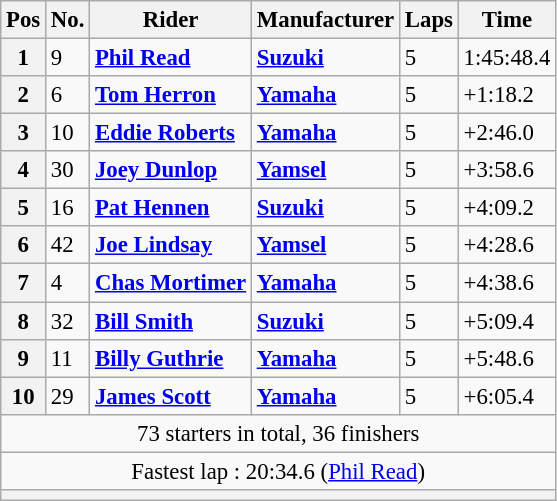<table class="wikitable" style="font-size: 95%;">
<tr>
<th>Pos</th>
<th>No.</th>
<th>Rider</th>
<th>Manufacturer</th>
<th>Laps</th>
<th>Time</th>
</tr>
<tr>
<th>1</th>
<td>9</td>
<td> <strong><a href='#'>Phil Read</a></strong></td>
<td><strong><a href='#'>Suzuki</a></strong></td>
<td>5</td>
<td>1:45:48.4</td>
</tr>
<tr>
<th>2</th>
<td>6</td>
<td> <strong><a href='#'>Tom Herron</a></strong></td>
<td><strong><a href='#'>Yamaha</a></strong></td>
<td>5</td>
<td>+1:18.2</td>
</tr>
<tr>
<th>3</th>
<td>10</td>
<td> <strong><a href='#'>Eddie Roberts</a></strong></td>
<td><strong><a href='#'>Yamaha</a></strong></td>
<td>5</td>
<td>+2:46.0</td>
</tr>
<tr>
<th>4</th>
<td>30</td>
<td> <strong><a href='#'>Joey Dunlop</a></strong></td>
<td><strong><a href='#'>Yamsel</a></strong></td>
<td>5</td>
<td>+3:58.6</td>
</tr>
<tr>
<th>5</th>
<td>16</td>
<td> <strong><a href='#'>Pat Hennen</a></strong></td>
<td><strong><a href='#'>Suzuki</a></strong></td>
<td>5</td>
<td>+4:09.2</td>
</tr>
<tr>
<th>6</th>
<td>42</td>
<td> <strong><a href='#'>Joe Lindsay</a></strong></td>
<td><strong><a href='#'>Yamsel</a></strong></td>
<td>5</td>
<td>+4:28.6</td>
</tr>
<tr>
<th>7</th>
<td>4</td>
<td> <strong><a href='#'>Chas Mortimer</a></strong></td>
<td><strong><a href='#'>Yamaha</a></strong></td>
<td>5</td>
<td>+4:38.6</td>
</tr>
<tr>
<th>8</th>
<td>32</td>
<td> <strong><a href='#'>Bill Smith</a></strong></td>
<td><strong><a href='#'>Suzuki</a></strong></td>
<td>5</td>
<td>+5:09.4</td>
</tr>
<tr>
<th>9</th>
<td>11</td>
<td> <strong><a href='#'>Billy Guthrie</a></strong></td>
<td><strong><a href='#'>Yamaha</a></strong></td>
<td>5</td>
<td>+5:48.6</td>
</tr>
<tr>
<th>10</th>
<td>29</td>
<td> <strong><a href='#'>James Scott</a></strong></td>
<td><strong><a href='#'>Yamaha</a></strong></td>
<td>5</td>
<td>+6:05.4</td>
</tr>
<tr>
<td colspan=6 align=center>73 starters in total, 36 finishers</td>
</tr>
<tr>
<td colspan=6 align=center>Fastest lap : 20:34.6 (<a href='#'>Phil Read</a>)</td>
</tr>
<tr>
<th colspan=6></th>
</tr>
</table>
